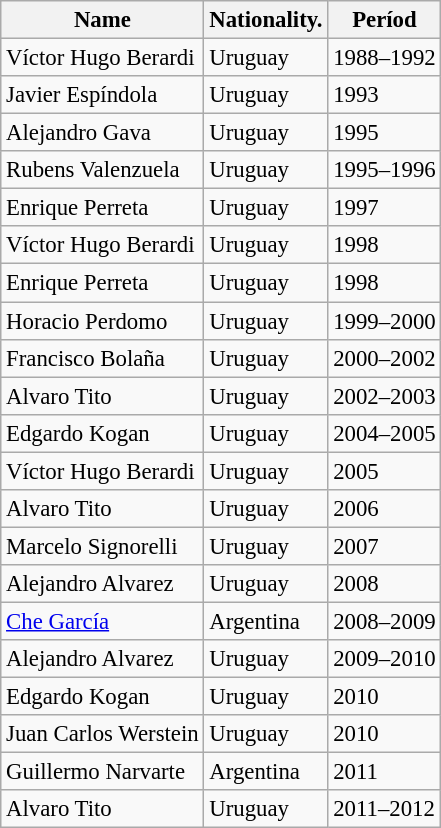<table class="wikitable" style="font-size: 95%">
<tr>
<th>Name</th>
<th>Nationality.</th>
<th>Períod</th>
</tr>
<tr>
<td>Víctor Hugo Berardi</td>
<td>Uruguay</td>
<td>1988–1992</td>
</tr>
<tr>
<td>Javier Espíndola</td>
<td>Uruguay</td>
<td>1993</td>
</tr>
<tr>
<td>Alejandro Gava</td>
<td>Uruguay</td>
<td>1995</td>
</tr>
<tr>
<td>Rubens Valenzuela</td>
<td>Uruguay</td>
<td>1995–1996</td>
</tr>
<tr>
<td>Enrique Perreta</td>
<td>Uruguay</td>
<td>1997</td>
</tr>
<tr>
<td>Víctor Hugo Berardi</td>
<td>Uruguay</td>
<td>1998</td>
</tr>
<tr>
<td>Enrique Perreta</td>
<td>Uruguay</td>
<td>1998</td>
</tr>
<tr>
<td>Horacio Perdomo</td>
<td>Uruguay</td>
<td>1999–2000</td>
</tr>
<tr>
<td>Francisco Bolaña</td>
<td>Uruguay</td>
<td>2000–2002</td>
</tr>
<tr>
<td>Alvaro Tito</td>
<td>Uruguay</td>
<td>2002–2003</td>
</tr>
<tr>
<td>Edgardo Kogan</td>
<td>Uruguay</td>
<td>2004–2005</td>
</tr>
<tr>
<td>Víctor Hugo Berardi</td>
<td>Uruguay</td>
<td>2005</td>
</tr>
<tr>
<td>Alvaro Tito</td>
<td>Uruguay</td>
<td>2006</td>
</tr>
<tr>
<td>Marcelo Signorelli</td>
<td>Uruguay</td>
<td>2007</td>
</tr>
<tr>
<td>Alejandro Alvarez</td>
<td>Uruguay</td>
<td>2008</td>
</tr>
<tr>
<td><a href='#'>Che García</a></td>
<td>Argentina</td>
<td>2008–2009</td>
</tr>
<tr>
<td>Alejandro Alvarez</td>
<td>Uruguay</td>
<td>2009–2010</td>
</tr>
<tr>
<td>Edgardo Kogan</td>
<td>Uruguay</td>
<td>2010</td>
</tr>
<tr>
<td>Juan Carlos Werstein</td>
<td>Uruguay</td>
<td>2010</td>
</tr>
<tr>
<td>Guillermo Narvarte</td>
<td>Argentina</td>
<td>2011</td>
</tr>
<tr>
<td>Alvaro Tito</td>
<td>Uruguay</td>
<td>2011–2012</td>
</tr>
</table>
